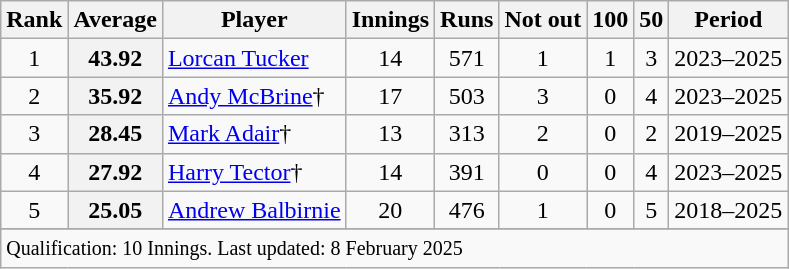<table class="wikitable plainrowheaders sortable">
<tr>
<th scope=col>Rank</th>
<th scope=col>Average</th>
<th scope=col>Player</th>
<th scope=col>Innings</th>
<th scope=col>Runs</th>
<th scope=col>Not out</th>
<th scope=col>100</th>
<th scope=col>50</th>
<th scope=col>Period</th>
</tr>
<tr>
<td align=center>1</td>
<th>43.92</th>
<td><a href='#'>Lorcan Tucker</a></td>
<td align=center>14</td>
<td align=center>571</td>
<td align=center>1</td>
<td align=center>1</td>
<td align=center>3</td>
<td>2023–2025</td>
</tr>
<tr>
<td align=center>2</td>
<th>35.92</th>
<td><a href='#'>Andy McBrine</a>†</td>
<td align=center>17</td>
<td align=center>503</td>
<td align=center>3</td>
<td align=center>0</td>
<td align=center>4</td>
<td>2023–2025</td>
</tr>
<tr>
<td align=center>3</td>
<th>28.45</th>
<td><a href='#'>Mark Adair</a>†</td>
<td align=center>13</td>
<td align=center>313</td>
<td align=center>2</td>
<td align=center>0</td>
<td align=center>2</td>
<td>2019–2025</td>
</tr>
<tr>
<td align=center>4</td>
<th>27.92</th>
<td><a href='#'>Harry Tector</a>†</td>
<td align=center>14</td>
<td align=center>391</td>
<td align=center>0</td>
<td align=center>0</td>
<td align=center>4</td>
<td>2023–2025</td>
</tr>
<tr>
<td align=center>5</td>
<th>25.05</th>
<td><a href='#'>Andrew Balbirnie</a></td>
<td align=center>20</td>
<td align=center>476</td>
<td align=center>1</td>
<td align=center>0</td>
<td align=center>5</td>
<td>2018–2025</td>
</tr>
<tr>
</tr>
<tr class=sortbottom>
<td colspan=10><small>Qualification: 10 Innings. Last updated: 8 February 2025</small></td>
</tr>
</table>
